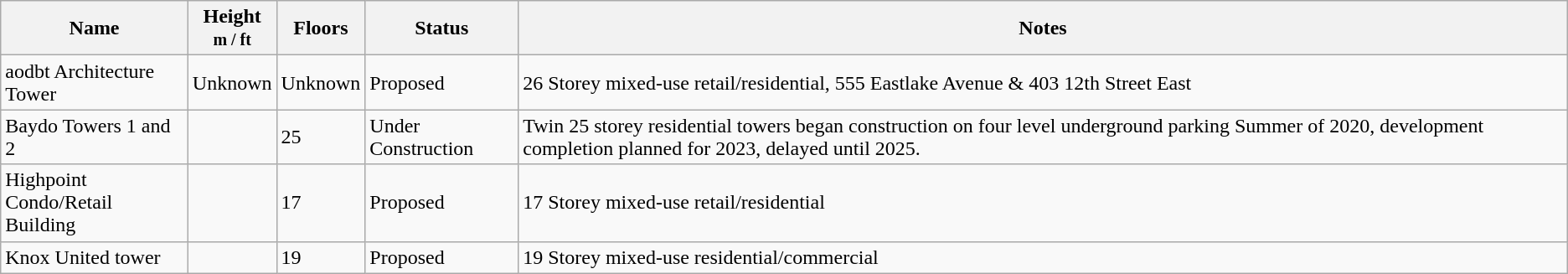<table class="wikitable sortable">
<tr>
<th>Name</th>
<th>Height<br><small>m / ft</small></th>
<th>Floors</th>
<th>Status</th>
<th class="unsortable">Notes</th>
</tr>
<tr>
<td>aodbt Architecture Tower</td>
<td>Unknown</td>
<td>Unknown</td>
<td>Proposed</td>
<td>26 Storey mixed-use retail/residential, 555 Eastlake Avenue & 403 12th Street East</td>
</tr>
<tr>
<td>Baydo Towers 1 and 2</td>
<td></td>
<td>25</td>
<td>Under Construction</td>
<td>Twin 25 storey residential towers began construction on four level underground parking Summer of 2020, development completion planned for 2023, delayed until 2025.</td>
</tr>
<tr>
<td>Highpoint<br>Condo/Retail Building</td>
<td></td>
<td>17</td>
<td>Proposed</td>
<td>17 Storey mixed-use retail/residential</td>
</tr>
<tr>
<td>Knox United tower</td>
<td></td>
<td>19</td>
<td>Proposed</td>
<td>19 Storey mixed-use residential/commercial</td>
</tr>
</table>
